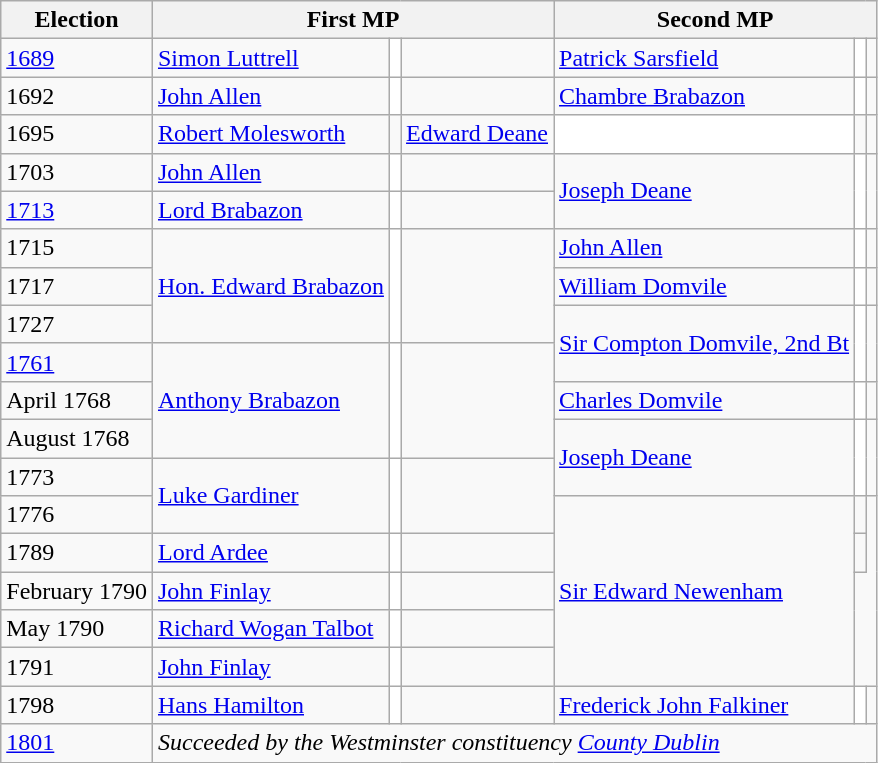<table class="wikitable">
<tr>
<th>Election</th>
<th colspan=3>First MP</th>
<th colspan=3>Second MP</th>
</tr>
<tr>
<td><a href='#'>1689</a></td>
<td><a href='#'>Simon Luttrell</a></td>
<td style="background-color: white"></td>
<td></td>
<td><a href='#'>Patrick Sarsfield</a></td>
<td style="background-color: white"></td>
<td></td>
</tr>
<tr>
<td>1692</td>
<td><a href='#'>John Allen</a></td>
<td style="background-color: white"></td>
<td></td>
<td><a href='#'>Chambre Brabazon</a></td>
<td style="background-color: white"></td>
<td></td>
</tr>
<tr>
<td>1695</td>
<td><a href='#'>Robert Molesworth</a></td>
<td></td>
<td><a href='#'>Edward Deane</a></td>
<td style="background-color: white"></td>
<td></td>
</tr>
<tr>
<td>1703</td>
<td><a href='#'>John Allen</a></td>
<td style="background-color: white"></td>
<td></td>
<td rowspan="2"><a href='#'>Joseph Deane</a></td>
<td rowspan="2" style="background-color: white"></td>
<td rowspan="2"></td>
</tr>
<tr>
<td><a href='#'>1713</a></td>
<td><a href='#'>Lord Brabazon</a></td>
<td style="background-color: white"></td>
<td></td>
</tr>
<tr>
<td>1715</td>
<td rowspan="3"><a href='#'>Hon. Edward Brabazon</a></td>
<td rowspan="3" style="background-color: white"></td>
<td rowspan="3"></td>
<td><a href='#'>John Allen</a></td>
<td style="background-color: white"></td>
<td></td>
</tr>
<tr>
<td>1717</td>
<td><a href='#'>William Domvile</a></td>
<td style="background-color: white"></td>
<td></td>
</tr>
<tr>
<td>1727</td>
<td rowspan="2"><a href='#'>Sir Compton Domvile, 2nd Bt</a></td>
<td rowspan="2" style="background-color: white"></td>
<td rowspan="2"></td>
</tr>
<tr>
<td><a href='#'>1761</a></td>
<td rowspan="3"><a href='#'>Anthony Brabazon</a></td>
<td rowspan="3" style="background-color: white"></td>
<td rowspan="3"></td>
</tr>
<tr>
<td>April 1768</td>
<td><a href='#'>Charles Domvile</a></td>
<td style="background-color: white"></td>
<td></td>
</tr>
<tr>
<td>August 1768</td>
<td rowspan="2"><a href='#'>Joseph Deane</a></td>
<td rowspan="2" style="background-color: white"></td>
<td rowspan="2"></td>
</tr>
<tr>
<td>1773</td>
<td rowspan="2"><a href='#'>Luke Gardiner</a></td>
<td rowspan="2" style="background-color: white"></td>
<td rowspan="2"></td>
</tr>
<tr>
<td>1776</td>
<td rowspan="5"><a href='#'>Sir Edward Newenham</a> </td>
<td></td>
</tr>
<tr>
<td>1789</td>
<td><a href='#'>Lord Ardee</a></td>
<td style="background-color: white"></td>
<td></td>
<td></td>
</tr>
<tr>
<td>February 1790</td>
<td><a href='#'>John Finlay</a></td>
<td style="background-color: white"></td>
<td></td>
</tr>
<tr>
<td>May 1790</td>
<td><a href='#'>Richard Wogan Talbot</a></td>
<td style="background-color: white"></td>
<td></td>
</tr>
<tr>
<td>1791</td>
<td><a href='#'>John Finlay</a></td>
<td style="background-color: white"></td>
<td></td>
</tr>
<tr>
<td>1798</td>
<td><a href='#'>Hans Hamilton</a></td>
<td style="background-color: white"></td>
<td></td>
<td><a href='#'>Frederick John Falkiner</a></td>
<td style="background-color: white"></td>
<td></td>
</tr>
<tr>
<td><a href='#'>1801</a></td>
<td colspan="6"><em>Succeeded by the Westminster constituency <a href='#'>County Dublin</a></em></td>
</tr>
</table>
